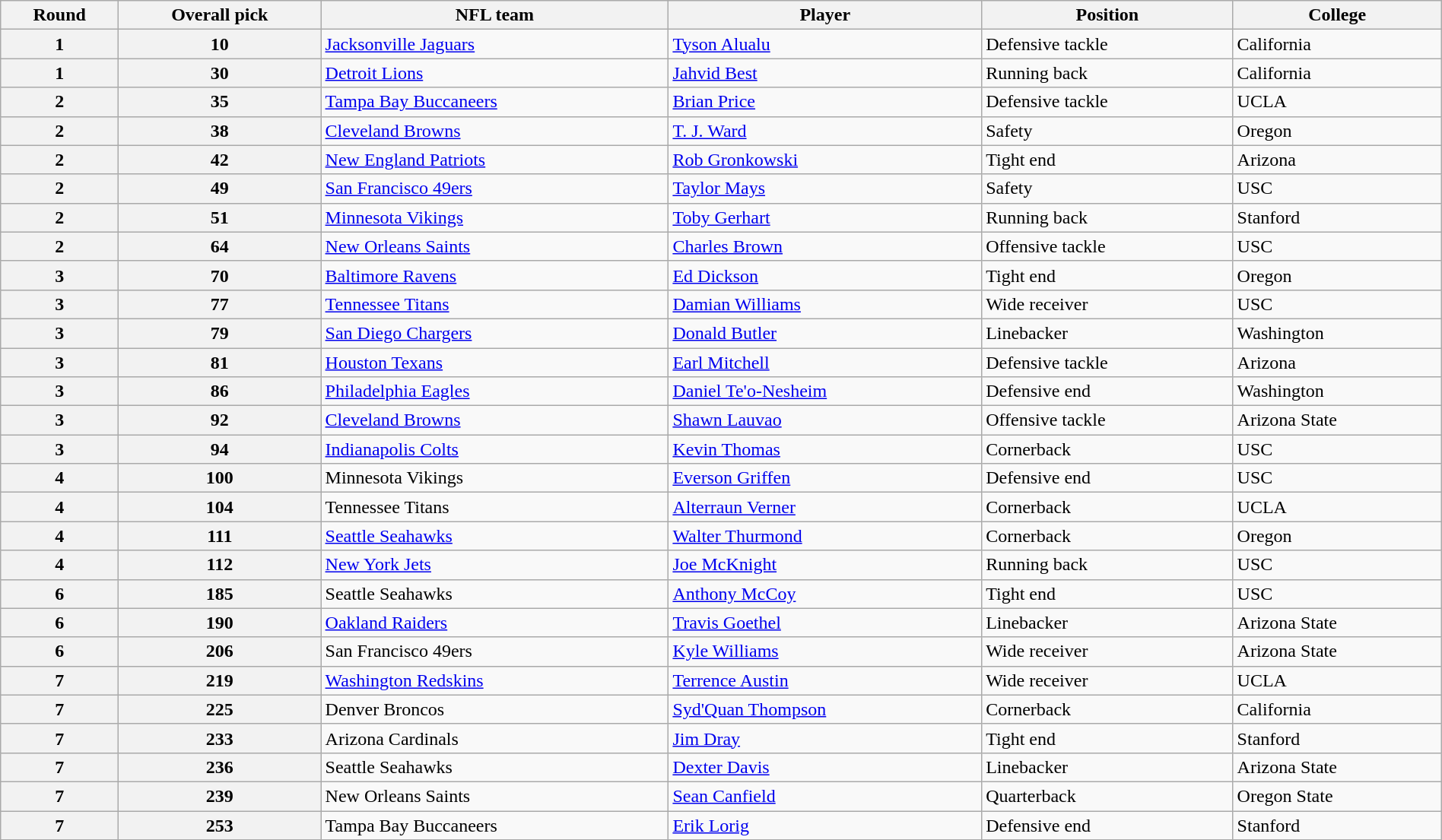<table class="wikitable sortable" style="width: 100%">
<tr>
<th>Round</th>
<th>Overall pick</th>
<th>NFL team</th>
<th>Player</th>
<th>Position</th>
<th>College</th>
</tr>
<tr>
<th>1</th>
<th>10</th>
<td><a href='#'>Jacksonville Jaguars</a></td>
<td><a href='#'>Tyson Alualu</a></td>
<td>Defensive tackle</td>
<td>California</td>
</tr>
<tr>
<th>1</th>
<th>30</th>
<td><a href='#'>Detroit Lions</a></td>
<td><a href='#'>Jahvid Best</a></td>
<td>Running back</td>
<td>California</td>
</tr>
<tr>
<th>2</th>
<th>35</th>
<td><a href='#'>Tampa Bay Buccaneers</a></td>
<td><a href='#'>Brian Price</a></td>
<td>Defensive tackle</td>
<td>UCLA</td>
</tr>
<tr>
<th>2</th>
<th>38</th>
<td><a href='#'>Cleveland Browns</a></td>
<td><a href='#'>T. J. Ward</a></td>
<td>Safety</td>
<td>Oregon</td>
</tr>
<tr>
<th>2</th>
<th>42</th>
<td><a href='#'>New England Patriots</a></td>
<td><a href='#'>Rob Gronkowski</a></td>
<td>Tight end</td>
<td>Arizona</td>
</tr>
<tr>
<th>2</th>
<th>49</th>
<td><a href='#'>San Francisco 49ers</a></td>
<td><a href='#'>Taylor Mays</a></td>
<td>Safety</td>
<td>USC</td>
</tr>
<tr>
<th>2</th>
<th>51</th>
<td><a href='#'>Minnesota Vikings</a></td>
<td><a href='#'>Toby Gerhart</a></td>
<td>Running back</td>
<td>Stanford</td>
</tr>
<tr>
<th>2</th>
<th>64</th>
<td><a href='#'>New Orleans Saints</a></td>
<td><a href='#'>Charles Brown</a></td>
<td>Offensive tackle</td>
<td>USC</td>
</tr>
<tr>
<th>3</th>
<th>70</th>
<td><a href='#'>Baltimore Ravens</a></td>
<td><a href='#'>Ed Dickson</a></td>
<td>Tight end</td>
<td>Oregon</td>
</tr>
<tr>
<th>3</th>
<th>77</th>
<td><a href='#'>Tennessee Titans</a></td>
<td><a href='#'>Damian Williams</a></td>
<td>Wide receiver</td>
<td>USC</td>
</tr>
<tr>
<th>3</th>
<th>79</th>
<td><a href='#'>San Diego Chargers</a></td>
<td><a href='#'>Donald Butler</a></td>
<td>Linebacker</td>
<td>Washington</td>
</tr>
<tr>
<th>3</th>
<th>81</th>
<td><a href='#'>Houston Texans</a></td>
<td><a href='#'>Earl Mitchell</a></td>
<td>Defensive tackle</td>
<td>Arizona</td>
</tr>
<tr>
<th>3</th>
<th>86</th>
<td><a href='#'>Philadelphia Eagles</a></td>
<td><a href='#'>Daniel Te'o-Nesheim</a></td>
<td>Defensive end</td>
<td>Washington</td>
</tr>
<tr>
<th>3</th>
<th>92</th>
<td><a href='#'>Cleveland Browns</a></td>
<td><a href='#'>Shawn Lauvao</a></td>
<td>Offensive tackle</td>
<td>Arizona State</td>
</tr>
<tr>
<th>3</th>
<th>94</th>
<td><a href='#'>Indianapolis Colts</a></td>
<td><a href='#'>Kevin Thomas</a></td>
<td>Cornerback</td>
<td>USC</td>
</tr>
<tr>
<th>4</th>
<th>100</th>
<td>Minnesota Vikings</td>
<td><a href='#'>Everson Griffen</a></td>
<td>Defensive end</td>
<td>USC</td>
</tr>
<tr>
<th>4</th>
<th>104</th>
<td>Tennessee Titans</td>
<td><a href='#'>Alterraun Verner</a></td>
<td>Cornerback</td>
<td>UCLA</td>
</tr>
<tr>
<th>4</th>
<th>111</th>
<td><a href='#'>Seattle Seahawks</a></td>
<td><a href='#'>Walter Thurmond</a></td>
<td>Cornerback</td>
<td>Oregon</td>
</tr>
<tr>
<th>4</th>
<th>112</th>
<td><a href='#'>New York Jets</a></td>
<td><a href='#'>Joe McKnight</a></td>
<td>Running back</td>
<td>USC</td>
</tr>
<tr>
<th>6</th>
<th>185</th>
<td>Seattle Seahawks</td>
<td><a href='#'>Anthony McCoy</a></td>
<td>Tight end</td>
<td>USC</td>
</tr>
<tr>
<th>6</th>
<th>190</th>
<td><a href='#'>Oakland Raiders</a></td>
<td><a href='#'>Travis Goethel</a></td>
<td>Linebacker</td>
<td>Arizona State</td>
</tr>
<tr>
<th>6</th>
<th>206</th>
<td>San Francisco 49ers</td>
<td><a href='#'>Kyle Williams</a></td>
<td>Wide receiver</td>
<td>Arizona State</td>
</tr>
<tr>
<th>7</th>
<th>219</th>
<td><a href='#'>Washington Redskins</a></td>
<td><a href='#'>Terrence Austin</a></td>
<td>Wide receiver</td>
<td>UCLA</td>
</tr>
<tr>
<th>7</th>
<th>225</th>
<td>Denver Broncos</td>
<td><a href='#'>Syd'Quan Thompson</a></td>
<td>Cornerback</td>
<td>California</td>
</tr>
<tr>
<th>7</th>
<th>233</th>
<td>Arizona Cardinals</td>
<td><a href='#'>Jim Dray</a></td>
<td>Tight end</td>
<td>Stanford</td>
</tr>
<tr>
<th>7</th>
<th>236</th>
<td>Seattle Seahawks</td>
<td><a href='#'>Dexter Davis</a></td>
<td>Linebacker</td>
<td>Arizona State</td>
</tr>
<tr>
<th>7</th>
<th>239</th>
<td>New Orleans Saints</td>
<td><a href='#'>Sean Canfield</a></td>
<td>Quarterback</td>
<td>Oregon State</td>
</tr>
<tr>
<th>7</th>
<th>253</th>
<td>Tampa Bay Buccaneers</td>
<td><a href='#'>Erik Lorig</a></td>
<td>Defensive end</td>
<td>Stanford</td>
</tr>
<tr>
</tr>
</table>
